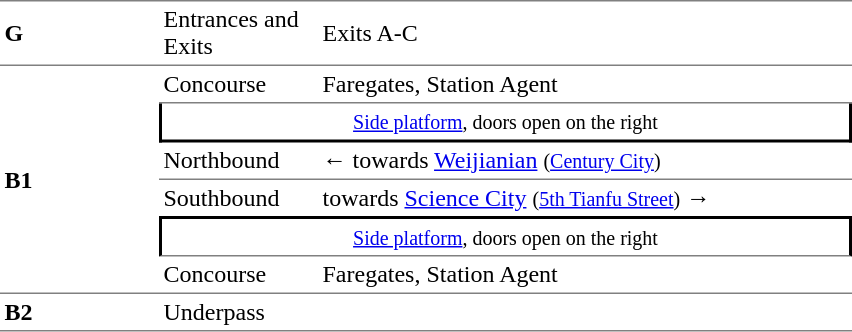<table cellspacing=0 cellpadding=3>
<tr>
<td style="border-top:solid 1px gray;border-bottom:solid 1px gray;" width=100><strong>G</strong></td>
<td style="border-top:solid 1px gray;border-bottom:solid 1px gray;" width=100>Entrances and Exits</td>
<td style="border-top:solid 1px gray;border-bottom:solid 1px gray;" width=350>Exits A-C</td>
</tr>
<tr>
<td style="border-bottom:solid 1px gray;" rowspan=6><strong>B1</strong></td>
<td style="border-bottom:solid 1px gray;">Concourse</td>
<td style="border-bottom:solid 1px gray;">Faregates, Station Agent</td>
</tr>
<tr>
<td style="border-right:solid 2px black;border-left:solid 2px black;border-bottom:solid 2px black;text-align:center;" colspan=2><small><a href='#'>Side platform</a>, doors open on the right</small></td>
</tr>
<tr>
<td style="border-bottom:solid 1px gray;">Northbound</td>
<td style="border-bottom:solid 1px gray;">←  towards <a href='#'>Weijianian</a> <small>(<a href='#'>Century City</a>)</small></td>
</tr>
<tr>
<td>Southbound</td>
<td>  towards <a href='#'>Science City</a> <small>(<a href='#'>5th Tianfu Street</a>)</small> →</td>
</tr>
<tr>
<td style="border-right:solid 2px black;border-left:solid 2px black;border-top:solid 2px black;border-bottom:solid 1px gray;text-align:center;" colspan=2><small><a href='#'>Side platform</a>, doors open on the right</small></td>
</tr>
<tr>
<td style="border-bottom:solid 1px gray;">Concourse</td>
<td style="border-bottom:solid 1px gray;">Faregates, Station Agent</td>
</tr>
<tr>
<td style="border-bottom:solid 1px gray;"><strong>B2</strong></td>
<td style="border-bottom:solid 1px gray;">Underpass</td>
<td style="border-bottom:solid 1px gray;"></td>
</tr>
</table>
